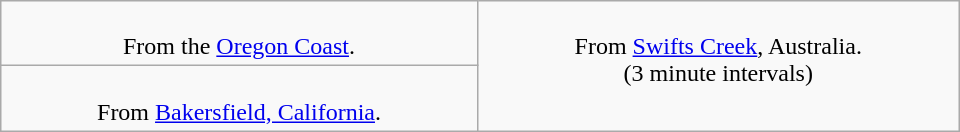<table class=wikitable width=640>
<tr valign=top align=center>
<td><br>From the <a href='#'>Oregon Coast</a>.</td>
<td rowspan=2><br>From <a href='#'>Swifts Creek</a>, Australia.<br>(3 minute intervals)</td>
</tr>
<tr align=center>
<td><br>From <a href='#'>Bakersfield, California</a>.</td>
</tr>
</table>
